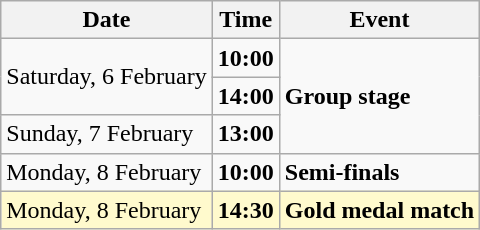<table class = "wikitable">
<tr>
<th>Date</th>
<th>Time</th>
<th>Event</th>
</tr>
<tr>
<td rowspan=2>Saturday, 6 February</td>
<td><strong>10:00</strong></td>
<td rowspan=3><strong>Group stage</strong></td>
</tr>
<tr>
<td><strong>14:00</strong></td>
</tr>
<tr>
<td>Sunday, 7 February</td>
<td><strong>13:00</strong></td>
</tr>
<tr>
<td>Monday, 8 February</td>
<td><strong>10:00</strong></td>
<td><strong>Semi-finals</strong></td>
</tr>
<tr style="background-color:lemonchiffon;">
<td>Monday, 8 February</td>
<td><strong>14:30</strong></td>
<td><strong>Gold medal match</strong></td>
</tr>
</table>
